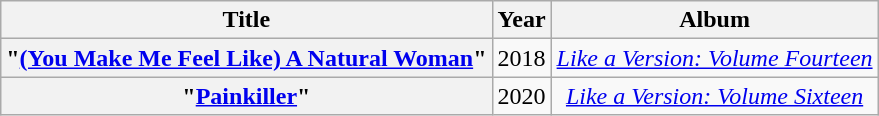<table class="wikitable plainrowheaders" style="text-align:center;">
<tr>
<th>Title</th>
<th>Year</th>
<th>Album</th>
</tr>
<tr>
<th scope="row">"<a href='#'>(You Make Me Feel Like) A Natural Woman</a>"<br></th>
<td>2018</td>
<td><em><a href='#'>Like a Version: Volume Fourteen</a></em></td>
</tr>
<tr>
<th scope="row">"<a href='#'>Painkiller</a>"<br></th>
<td>2020</td>
<td><em><a href='#'>Like a Version: Volume Sixteen</a></em></td>
</tr>
</table>
